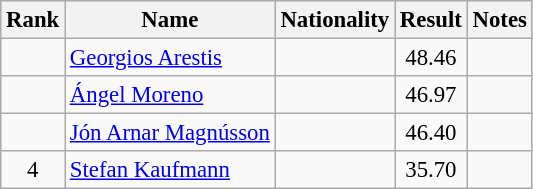<table class="wikitable sortable" style="text-align:center; font-size:95%">
<tr>
<th>Rank</th>
<th>Name</th>
<th>Nationality</th>
<th>Result</th>
<th>Notes</th>
</tr>
<tr>
<td></td>
<td align=left><a href='#'>Georgios Arestis</a></td>
<td align=left></td>
<td>48.46</td>
<td></td>
</tr>
<tr>
<td></td>
<td align=left><a href='#'>Ángel Moreno</a></td>
<td align=left></td>
<td>46.97</td>
<td></td>
</tr>
<tr>
<td></td>
<td align=left><a href='#'>Jón Arnar Magnússon</a></td>
<td align=left></td>
<td>46.40</td>
<td></td>
</tr>
<tr>
<td>4</td>
<td align=left><a href='#'>Stefan Kaufmann</a></td>
<td align=left></td>
<td>35.70</td>
<td></td>
</tr>
</table>
